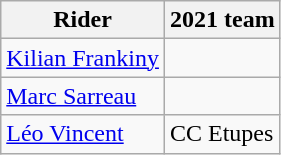<table class="wikitable">
<tr>
<th>Rider</th>
<th>2021 team</th>
</tr>
<tr>
<td><a href='#'>Kilian Frankiny</a></td>
<td></td>
</tr>
<tr>
<td><a href='#'>Marc Sarreau</a></td>
<td></td>
</tr>
<tr>
<td><a href='#'>Léo Vincent</a></td>
<td>CC Etupes</td>
</tr>
</table>
